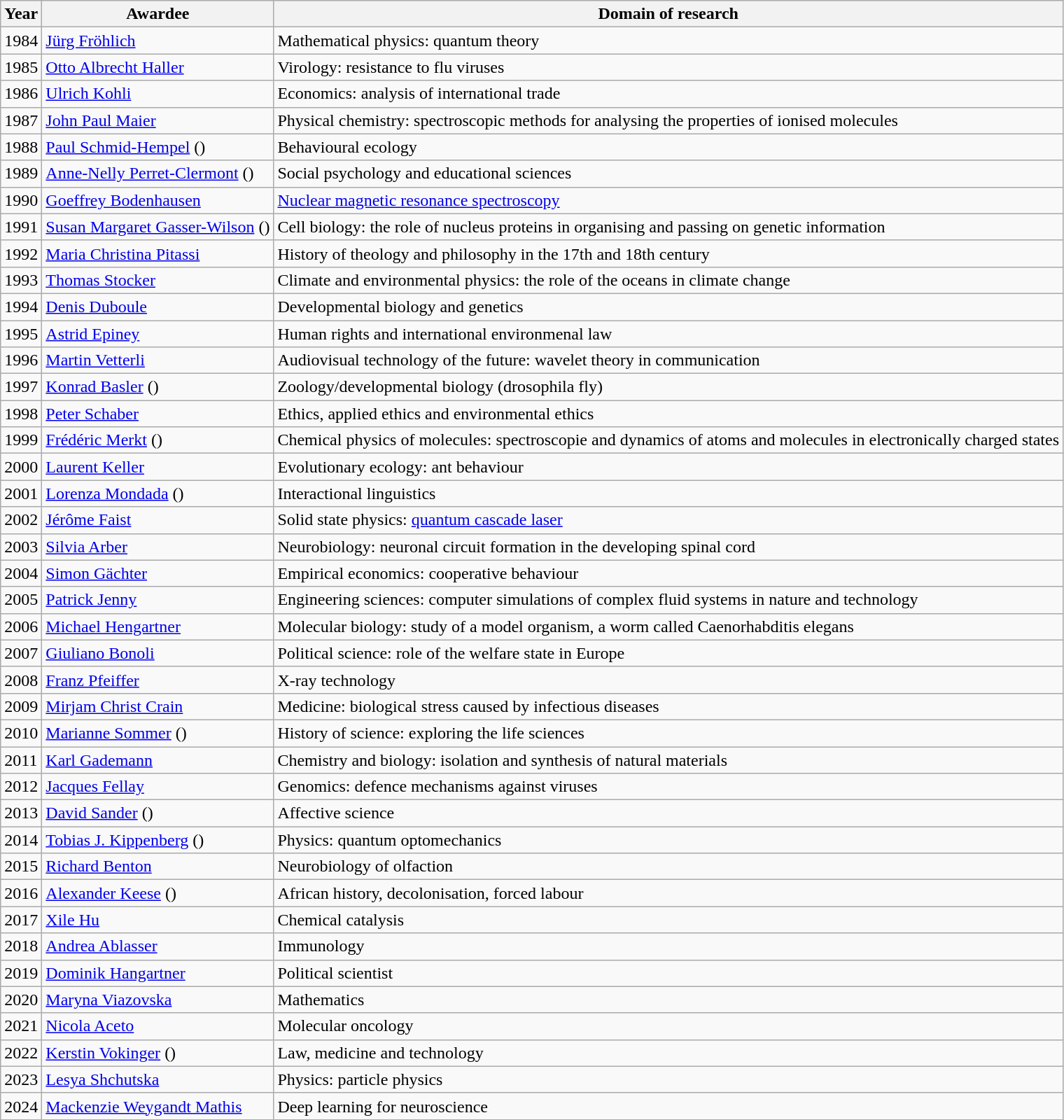<table class="wikitable sortable">
<tr>
<th>Year</th>
<th>Awardee</th>
<th>Domain of research</th>
</tr>
<tr>
<td>1984</td>
<td><a href='#'>Jürg Fröhlich</a></td>
<td>Mathematical physics: quantum theory</td>
</tr>
<tr>
<td>1985</td>
<td><a href='#'>Otto Albrecht Haller</a></td>
<td>Virology: resistance to flu viruses</td>
</tr>
<tr>
<td>1986</td>
<td><a href='#'>Ulrich Kohli</a></td>
<td>Economics: analysis of international trade</td>
</tr>
<tr>
<td>1987</td>
<td><a href='#'>John Paul Maier</a></td>
<td>Physical chemistry: spectroscopic methods for analysing the properties of ionised molecules</td>
</tr>
<tr>
<td>1988</td>
<td><a href='#'>Paul Schmid-Hempel</a> ()</td>
<td>Behavioural ecology</td>
</tr>
<tr>
<td>1989</td>
<td><a href='#'>Anne-Nelly Perret-Clermont</a> ()</td>
<td>Social psychology and educational sciences</td>
</tr>
<tr>
<td>1990</td>
<td><a href='#'>Goeffrey Bodenhausen</a></td>
<td><a href='#'>Nuclear magnetic resonance spectroscopy</a></td>
</tr>
<tr>
<td>1991</td>
<td><a href='#'>Susan Margaret Gasser-Wilson</a> ()</td>
<td>Cell biology: the role of nucleus proteins in organising and passing on genetic information</td>
</tr>
<tr>
<td>1992</td>
<td><a href='#'>Maria Christina Pitassi</a></td>
<td>History of theology and philosophy in the 17th and 18th century</td>
</tr>
<tr>
<td>1993</td>
<td><a href='#'>Thomas Stocker</a></td>
<td>Climate and environmental physics: the role of the oceans in climate change</td>
</tr>
<tr>
<td>1994</td>
<td><a href='#'>Denis Duboule</a></td>
<td>Developmental biology and genetics</td>
</tr>
<tr>
<td>1995</td>
<td><a href='#'>Astrid Epiney</a></td>
<td>Human rights and international environmenal law</td>
</tr>
<tr>
<td>1996</td>
<td><a href='#'>Martin Vetterli</a></td>
<td>Audiovisual technology of the future: wavelet theory in communication</td>
</tr>
<tr>
<td>1997</td>
<td><a href='#'>Konrad Basler</a> ()</td>
<td>Zoology/developmental biology (drosophila fly)</td>
</tr>
<tr>
<td>1998</td>
<td><a href='#'>Peter Schaber</a></td>
<td>Ethics, applied ethics and environmental ethics</td>
</tr>
<tr>
<td>1999</td>
<td><a href='#'>Frédéric Merkt</a> ()</td>
<td>Chemical physics of molecules: spectroscopie and dynamics of atoms and molecules in electronically charged states</td>
</tr>
<tr>
<td>2000</td>
<td><a href='#'>Laurent Keller</a></td>
<td>Evolutionary ecology: ant behaviour</td>
</tr>
<tr>
<td>2001</td>
<td><a href='#'>Lorenza Mondada</a> ()</td>
<td>Interactional linguistics</td>
</tr>
<tr>
<td>2002</td>
<td><a href='#'>Jérôme Faist</a></td>
<td>Solid state physics: <a href='#'>quantum cascade laser</a></td>
</tr>
<tr>
<td>2003</td>
<td><a href='#'>Silvia Arber</a></td>
<td>Neurobiology: neuronal circuit formation in the developing spinal cord</td>
</tr>
<tr>
<td>2004</td>
<td><a href='#'>Simon Gächter</a></td>
<td>Empirical economics: cooperative behaviour</td>
</tr>
<tr>
<td>2005</td>
<td><a href='#'>Patrick Jenny</a></td>
<td>Engineering sciences: computer simulations of complex fluid systems in nature and technology</td>
</tr>
<tr>
<td>2006</td>
<td><a href='#'>Michael Hengartner</a></td>
<td>Molecular biology: study of a model organism, a worm called Caenorhabditis elegans</td>
</tr>
<tr>
<td>2007</td>
<td><a href='#'>Giuliano Bonoli</a></td>
<td>Political science: role of the welfare state in Europe</td>
</tr>
<tr>
<td>2008</td>
<td><a href='#'>Franz Pfeiffer</a></td>
<td>X-ray technology</td>
</tr>
<tr>
<td>2009</td>
<td><a href='#'>Mirjam Christ Crain</a></td>
<td>Medicine: biological stress caused by infectious diseases</td>
</tr>
<tr>
<td>2010</td>
<td><a href='#'>Marianne Sommer</a> ()</td>
<td>History of science: exploring the life sciences</td>
</tr>
<tr>
<td>2011</td>
<td><a href='#'>Karl Gademann</a></td>
<td>Chemistry and biology: isolation and synthesis of natural materials</td>
</tr>
<tr>
<td>2012</td>
<td><a href='#'>Jacques Fellay</a></td>
<td>Genomics: defence mechanisms against viruses</td>
</tr>
<tr>
<td>2013</td>
<td><a href='#'>David Sander</a> ()</td>
<td>Affective science</td>
</tr>
<tr>
<td>2014</td>
<td><a href='#'>Tobias J. Kippenberg</a> ()</td>
<td>Physics: quantum optomechanics</td>
</tr>
<tr>
<td>2015</td>
<td><a href='#'>Richard Benton</a></td>
<td>Neurobiology of olfaction</td>
</tr>
<tr>
<td>2016</td>
<td><a href='#'>Alexander Keese</a> ()</td>
<td>African history, decolonisation, forced labour</td>
</tr>
<tr>
<td>2017</td>
<td><a href='#'>Xile Hu</a></td>
<td>Chemical catalysis</td>
</tr>
<tr>
<td>2018</td>
<td><a href='#'>Andrea Ablasser</a></td>
<td>Immunology</td>
</tr>
<tr>
<td>2019</td>
<td><a href='#'>Dominik Hangartner</a></td>
<td>Political scientist</td>
</tr>
<tr>
<td>2020</td>
<td><a href='#'>Maryna Viazovska</a></td>
<td>Mathematics</td>
</tr>
<tr>
<td>2021</td>
<td><a href='#'>Nicola Aceto</a></td>
<td>Molecular oncology</td>
</tr>
<tr>
<td>2022</td>
<td><a href='#'>Kerstin Vokinger</a> ()</td>
<td>Law, medicine and technology</td>
</tr>
<tr>
<td>2023</td>
<td><a href='#'>Lesya Shchutska</a></td>
<td>Physics: particle physics</td>
</tr>
<tr>
<td>2024</td>
<td><a href='#'>Mackenzie Weygandt Mathis</a></td>
<td>Deep learning for neuroscience</td>
</tr>
</table>
